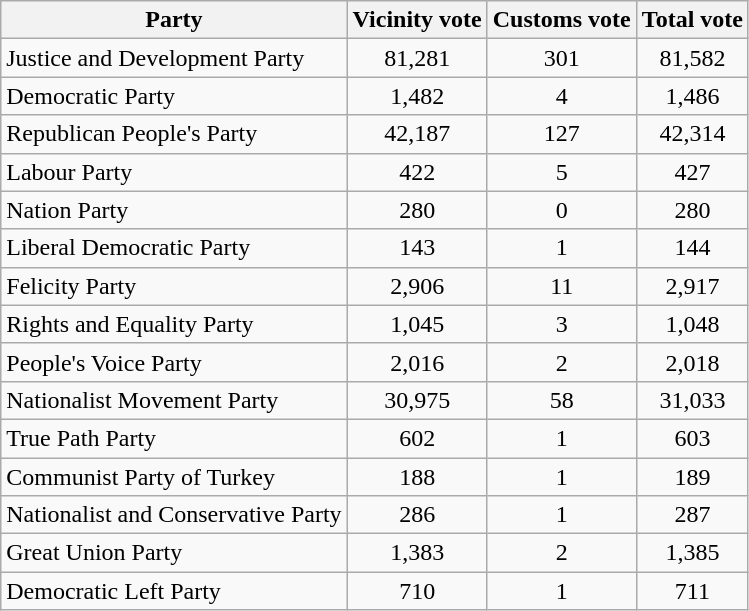<table class="wikitable sortable">
<tr>
<th style="text-align:center;">Party</th>
<th style="text-align:center;">Vicinity vote</th>
<th style="text-align:center;">Customs vote</th>
<th style="text-align:center;">Total vote</th>
</tr>
<tr>
<td>Justice and Development Party</td>
<td style="text-align:center;">81,281</td>
<td style="text-align:center;">301</td>
<td style="text-align:center;">81,582</td>
</tr>
<tr>
<td>Democratic Party</td>
<td style="text-align:center;">1,482</td>
<td style="text-align:center;">4</td>
<td style="text-align:center;">1,486</td>
</tr>
<tr>
<td>Republican People's Party</td>
<td style="text-align:center;">42,187</td>
<td style="text-align:center;">127</td>
<td style="text-align:center;">42,314</td>
</tr>
<tr>
<td>Labour Party</td>
<td style="text-align:center;">422</td>
<td style="text-align:center;">5</td>
<td style="text-align:center;">427</td>
</tr>
<tr>
<td>Nation Party</td>
<td style="text-align:center;">280</td>
<td style="text-align:center;">0</td>
<td style="text-align:center;">280</td>
</tr>
<tr>
<td>Liberal Democratic Party</td>
<td style="text-align:center;">143</td>
<td style="text-align:center;">1</td>
<td style="text-align:center;">144</td>
</tr>
<tr>
<td>Felicity Party</td>
<td style="text-align:center;">2,906</td>
<td style="text-align:center;">11</td>
<td style="text-align:center;">2,917</td>
</tr>
<tr>
<td>Rights and Equality Party</td>
<td style="text-align:center;">1,045</td>
<td style="text-align:center;">3</td>
<td style="text-align:center;">1,048</td>
</tr>
<tr>
<td>People's Voice Party</td>
<td style="text-align:center;">2,016</td>
<td style="text-align:center;">2</td>
<td style="text-align:center;">2,018</td>
</tr>
<tr>
<td>Nationalist Movement Party</td>
<td style="text-align:center;">30,975</td>
<td style="text-align:center;">58</td>
<td style="text-align:center;">31,033</td>
</tr>
<tr>
<td>True Path Party</td>
<td style="text-align:center;">602</td>
<td style="text-align:center;">1</td>
<td style="text-align:center;">603</td>
</tr>
<tr>
<td>Communist Party of Turkey</td>
<td style="text-align:center;">188</td>
<td style="text-align:center;">1</td>
<td style="text-align:center;">189</td>
</tr>
<tr>
<td>Nationalist and Conservative Party</td>
<td style="text-align:center;">286</td>
<td style="text-align:center;">1</td>
<td style="text-align:center;">287</td>
</tr>
<tr>
<td>Great Union Party</td>
<td style="text-align:center;">1,383</td>
<td style="text-align:center;">2</td>
<td style="text-align:center;">1,385</td>
</tr>
<tr>
<td>Democratic Left Party</td>
<td style="text-align:center;">710</td>
<td style="text-align:center;">1</td>
<td style="text-align:center;">711</td>
</tr>
</table>
